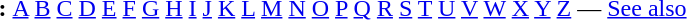<table id="toc" border="0">
<tr>
<th>:</th>
<td><a href='#'>A</a> <a href='#'>B</a> <a href='#'>C</a> <a href='#'>D</a> <a href='#'>E</a> <a href='#'>F</a> <a href='#'>G</a> <a href='#'>H</a> <a href='#'>I</a> <a href='#'>J</a> <a href='#'>K</a> <a href='#'>L</a> <a href='#'>M</a> <a href='#'>N</a> <a href='#'>O</a> <a href='#'>P</a> <a href='#'>Q</a> <a href='#'>R</a> <a href='#'>S</a> <a href='#'>T</a> <a href='#'>U</a> <a href='#'>V</a> <a href='#'>W</a> <a href='#'>X</a> <a href='#'>Y</a>  <a href='#'>Z</a> — <a href='#'>See also</a></td>
</tr>
</table>
